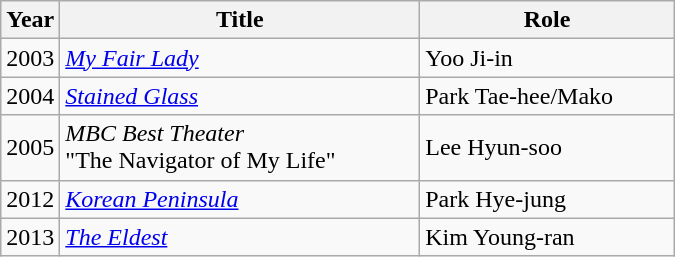<table class="wikitable" style="width:450px">
<tr>
<th width=10>Year</th>
<th>Title</th>
<th>Role</th>
</tr>
<tr>
<td>2003</td>
<td><em><a href='#'>My Fair Lady</a></em></td>
<td>Yoo Ji-in</td>
</tr>
<tr>
<td>2004</td>
<td><em><a href='#'>Stained Glass</a></em></td>
<td>Park Tae-hee/Mako</td>
</tr>
<tr>
<td>2005</td>
<td><em>MBC Best Theater</em> <br> "The Navigator of My Life"</td>
<td>Lee Hyun-soo</td>
</tr>
<tr>
<td>2012</td>
<td><em><a href='#'>Korean Peninsula</a></em></td>
<td>Park Hye-jung</td>
</tr>
<tr>
<td>2013</td>
<td><em><a href='#'>The Eldest</a></em></td>
<td>Kim Young-ran</td>
</tr>
</table>
